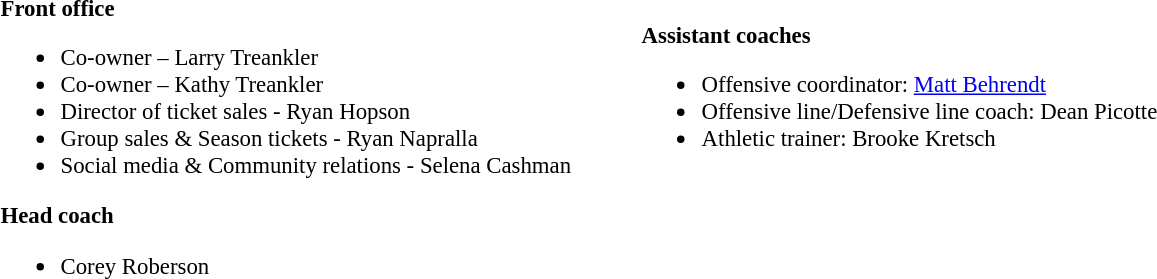<table class="toccolours" style="text-align: left;">
<tr>
<td colspan=7 align="right"></td>
</tr>
<tr>
<td valign="top"></td>
<td style="font-size: 95%;" valign="top"><strong>Front office</strong><br><ul><li>Co-owner – Larry Treankler</li><li>Co-owner – Kathy Treankler</li><li>Director of ticket sales - Ryan Hopson</li><li>Group sales & Season tickets - Ryan Napralla</li><li>Social media & Community relations - Selena Cashman</li></ul><strong>Head coach</strong><ul><li>Corey Roberson</li></ul></td>
<td width="35"> </td>
<td valign="top"></td>
<td style="font-size: 95%;" valign="top"><br><strong>Assistant coaches</strong><ul><li>Offensive coordinator: <a href='#'>Matt Behrendt</a></li><li>Offensive line/Defensive line coach: Dean Picotte</li><li>Athletic trainer: Brooke Kretsch</li></ul></td>
</tr>
</table>
